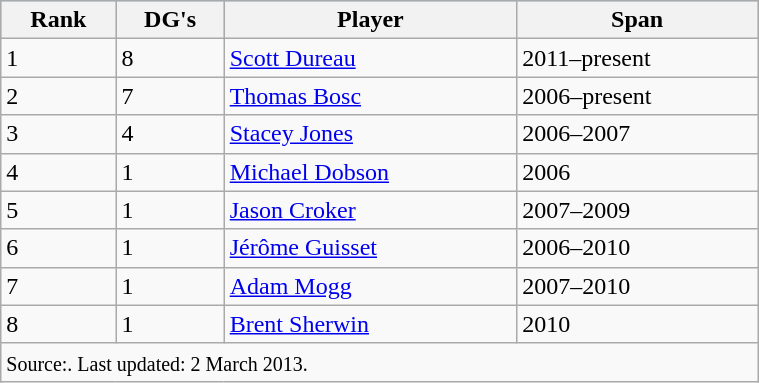<table class="wikitable" style="width:40%;">
<tr style="background:#87cefa;">
<th>Rank</th>
<th>DG's</th>
<th>Player</th>
<th>Span</th>
</tr>
<tr>
<td>1</td>
<td>8</td>
<td> <a href='#'>Scott Dureau</a></td>
<td>2011–present</td>
</tr>
<tr>
<td>2</td>
<td>7</td>
<td> <a href='#'>Thomas Bosc</a></td>
<td>2006–present</td>
</tr>
<tr>
<td>3</td>
<td>4</td>
<td> <a href='#'>Stacey Jones</a></td>
<td>2006–2007</td>
</tr>
<tr>
<td>4</td>
<td>1</td>
<td> <a href='#'>Michael Dobson</a></td>
<td>2006</td>
</tr>
<tr>
<td>5</td>
<td>1</td>
<td> <a href='#'>Jason Croker</a></td>
<td>2007–2009</td>
</tr>
<tr>
<td>6</td>
<td>1</td>
<td> <a href='#'>Jérôme Guisset</a></td>
<td>2006–2010</td>
</tr>
<tr>
<td>7</td>
<td>1</td>
<td> <a href='#'>Adam Mogg</a></td>
<td>2007–2010</td>
</tr>
<tr>
<td>8</td>
<td>1</td>
<td> <a href='#'>Brent Sherwin</a></td>
<td>2010</td>
</tr>
<tr>
<td colspan=4><small>Source:. Last updated: 2 March 2013.</small></td>
</tr>
</table>
